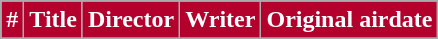<table class="wikitable plainrowheaders">
<tr style="color:white;">
<th style="background: #B3002D;">#</th>
<th style="background: #B3002D;">Title</th>
<th style="background: #B3002D;">Director</th>
<th style="background: #B3002D;">Writer</th>
<th style="background: #B3002D;">Original airdate</th>
</tr>
<tr>
</tr>
</table>
